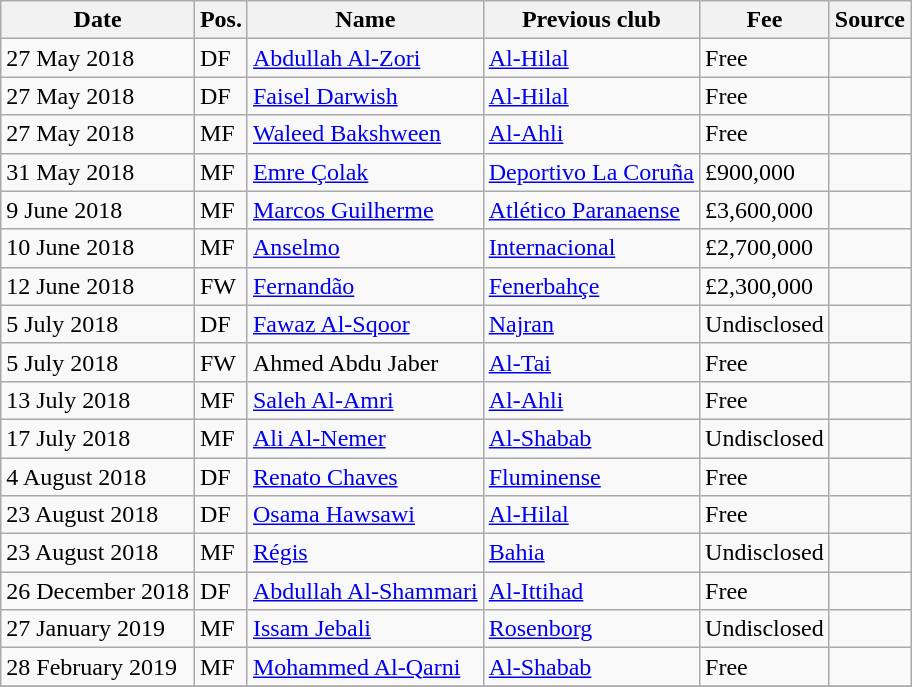<table class="wikitable" style="text-align:left">
<tr>
<th>Date</th>
<th>Pos.</th>
<th>Name</th>
<th>Previous club</th>
<th>Fee</th>
<th>Source</th>
</tr>
<tr>
<td>27 May 2018</td>
<td>DF</td>
<td> <a href='#'>Abdullah Al-Zori</a></td>
<td> <a href='#'>Al-Hilal</a></td>
<td>Free</td>
<td></td>
</tr>
<tr>
<td>27 May 2018</td>
<td>DF</td>
<td> <a href='#'>Faisel Darwish</a></td>
<td> <a href='#'>Al-Hilal</a></td>
<td>Free</td>
<td></td>
</tr>
<tr>
<td>27 May 2018</td>
<td>MF</td>
<td> <a href='#'>Waleed Bakshween</a></td>
<td> <a href='#'>Al-Ahli</a></td>
<td>Free</td>
<td></td>
</tr>
<tr>
<td>31 May 2018</td>
<td>MF</td>
<td> <a href='#'>Emre Çolak</a></td>
<td> <a href='#'>Deportivo La Coruña</a></td>
<td>£900,000</td>
<td></td>
</tr>
<tr>
<td>9 June 2018</td>
<td>MF</td>
<td> <a href='#'>Marcos Guilherme</a></td>
<td> <a href='#'>Atlético Paranaense</a></td>
<td>£3,600,000</td>
<td></td>
</tr>
<tr>
<td>10 June 2018</td>
<td>MF</td>
<td> <a href='#'>Anselmo</a></td>
<td> <a href='#'>Internacional</a></td>
<td>£2,700,000</td>
<td></td>
</tr>
<tr>
<td>12 June 2018</td>
<td>FW</td>
<td> <a href='#'>Fernandão</a></td>
<td> <a href='#'>Fenerbahçe</a></td>
<td>£2,300,000</td>
<td></td>
</tr>
<tr>
<td>5 July 2018</td>
<td>DF</td>
<td> <a href='#'>Fawaz Al-Sqoor</a></td>
<td> <a href='#'>Najran</a></td>
<td>Undisclosed</td>
<td></td>
</tr>
<tr>
<td>5 July 2018</td>
<td>FW</td>
<td> Ahmed Abdu Jaber</td>
<td> <a href='#'>Al-Tai</a></td>
<td>Free</td>
<td></td>
</tr>
<tr>
<td>13 July 2018</td>
<td>MF</td>
<td> <a href='#'>Saleh Al-Amri</a></td>
<td> <a href='#'>Al-Ahli</a></td>
<td>Free</td>
<td></td>
</tr>
<tr>
<td>17 July 2018</td>
<td>MF</td>
<td> <a href='#'>Ali Al-Nemer</a></td>
<td> <a href='#'>Al-Shabab</a></td>
<td>Undisclosed</td>
<td></td>
</tr>
<tr>
<td>4 August 2018</td>
<td>DF</td>
<td> <a href='#'>Renato Chaves</a></td>
<td> <a href='#'>Fluminense</a></td>
<td>Free</td>
<td></td>
</tr>
<tr>
<td>23 August 2018</td>
<td>DF</td>
<td> <a href='#'>Osama Hawsawi</a></td>
<td> <a href='#'>Al-Hilal</a></td>
<td>Free</td>
<td></td>
</tr>
<tr>
<td>23 August 2018</td>
<td>MF</td>
<td> <a href='#'>Régis</a></td>
<td> <a href='#'>Bahia</a></td>
<td>Undisclosed</td>
<td></td>
</tr>
<tr>
<td>26 December 2018</td>
<td>DF</td>
<td> <a href='#'>Abdullah Al-Shammari</a></td>
<td> <a href='#'>Al-Ittihad</a></td>
<td>Free</td>
<td></td>
</tr>
<tr>
<td>27 January 2019</td>
<td>MF</td>
<td> <a href='#'>Issam Jebali</a></td>
<td> <a href='#'>Rosenborg</a></td>
<td>Undisclosed</td>
<td></td>
</tr>
<tr>
<td>28 February 2019</td>
<td>MF</td>
<td> <a href='#'>Mohammed Al-Qarni</a></td>
<td> <a href='#'>Al-Shabab</a></td>
<td>Free</td>
<td></td>
</tr>
<tr>
</tr>
</table>
